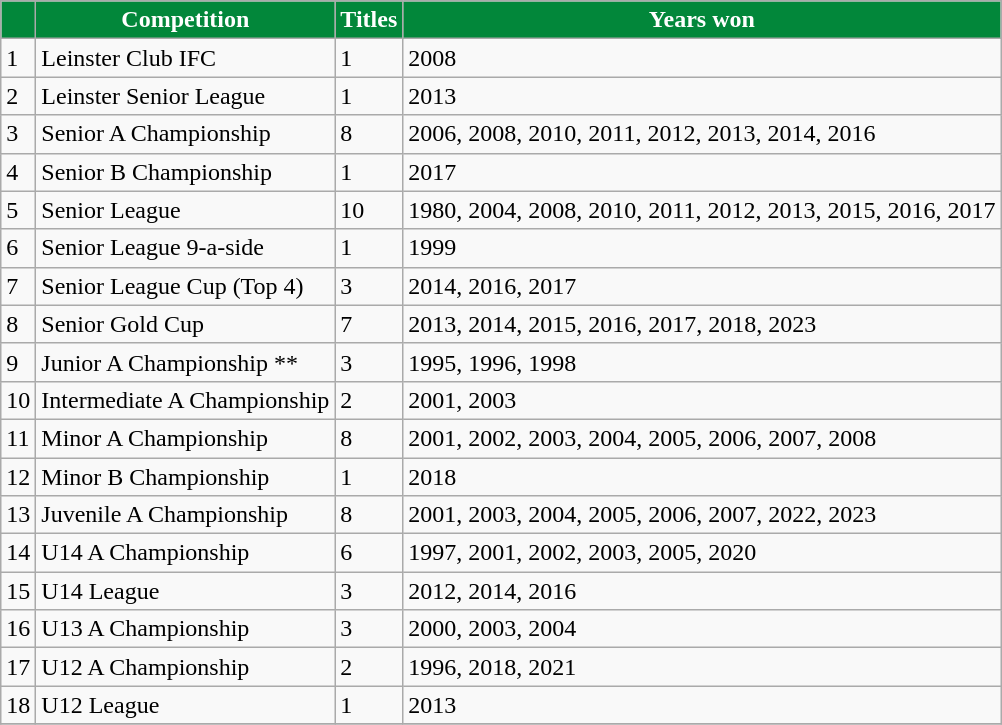<table class="wikitable">
<tr>
<th style="background:#02873a;color:#ffffff"></th>
<th style="background:#02873a;color:#ffffff">Competition</th>
<th style="background:#02873a;color:#ffffff">Titles</th>
<th style="background:#02873a;color:#ffffff">Years won</th>
</tr>
<tr>
<td>1</td>
<td>Leinster Club IFC</td>
<td>1</td>
<td>2008</td>
</tr>
<tr>
<td>2</td>
<td>Leinster Senior League</td>
<td>1</td>
<td>2013</td>
</tr>
<tr>
<td>3</td>
<td>Senior A Championship</td>
<td>8</td>
<td>2006, 2008, 2010, 2011, 2012, 2013, 2014, 2016 </td>
</tr>
<tr>
<td>4</td>
<td>Senior B Championship</td>
<td>1</td>
<td>2017</td>
</tr>
<tr>
<td>5</td>
<td>Senior League</td>
<td>10</td>
<td>1980, 2004, 2008, 2010, 2011, 2012, 2013, 2015, 2016, 2017</td>
</tr>
<tr>
<td>6</td>
<td>Senior League 9-a-side</td>
<td>1</td>
<td>1999</td>
</tr>
<tr>
<td>7</td>
<td>Senior League Cup (Top 4)</td>
<td>3</td>
<td>2014, 2016, 2017</td>
</tr>
<tr>
<td>8</td>
<td>Senior Gold Cup</td>
<td>7</td>
<td>2013, 2014, 2015, 2016, 2017, 2018, 2023</td>
</tr>
<tr>
<td>9</td>
<td>Junior A Championship **</td>
<td>3</td>
<td>1995, 1996, 1998</td>
</tr>
<tr>
<td>10</td>
<td>Intermediate A Championship</td>
<td>2</td>
<td>2001, 2003</td>
</tr>
<tr>
<td>11</td>
<td>Minor A Championship</td>
<td>8</td>
<td>2001, 2002, 2003, 2004, 2005, 2006, 2007, 2008</td>
</tr>
<tr>
<td>12</td>
<td>Minor B Championship</td>
<td>1</td>
<td>2018</td>
</tr>
<tr>
<td>13</td>
<td>Juvenile A Championship</td>
<td>8</td>
<td>2001, 2003, 2004, 2005, 2006, 2007, 2022, 2023</td>
</tr>
<tr>
<td>14</td>
<td>U14 A Championship</td>
<td>6</td>
<td>1997, 2001, 2002, 2003, 2005, 2020</td>
</tr>
<tr>
<td>15</td>
<td>U14 League</td>
<td>3</td>
<td>2012, 2014, 2016</td>
</tr>
<tr>
<td>16</td>
<td>U13 A Championship</td>
<td>3</td>
<td>2000, 2003, 2004</td>
</tr>
<tr>
<td>17</td>
<td>U12 A Championship</td>
<td>2</td>
<td>1996, 2018, 2021</td>
</tr>
<tr>
<td>18</td>
<td>U12 League</td>
<td>1</td>
<td>2013</td>
</tr>
<tr>
</tr>
</table>
